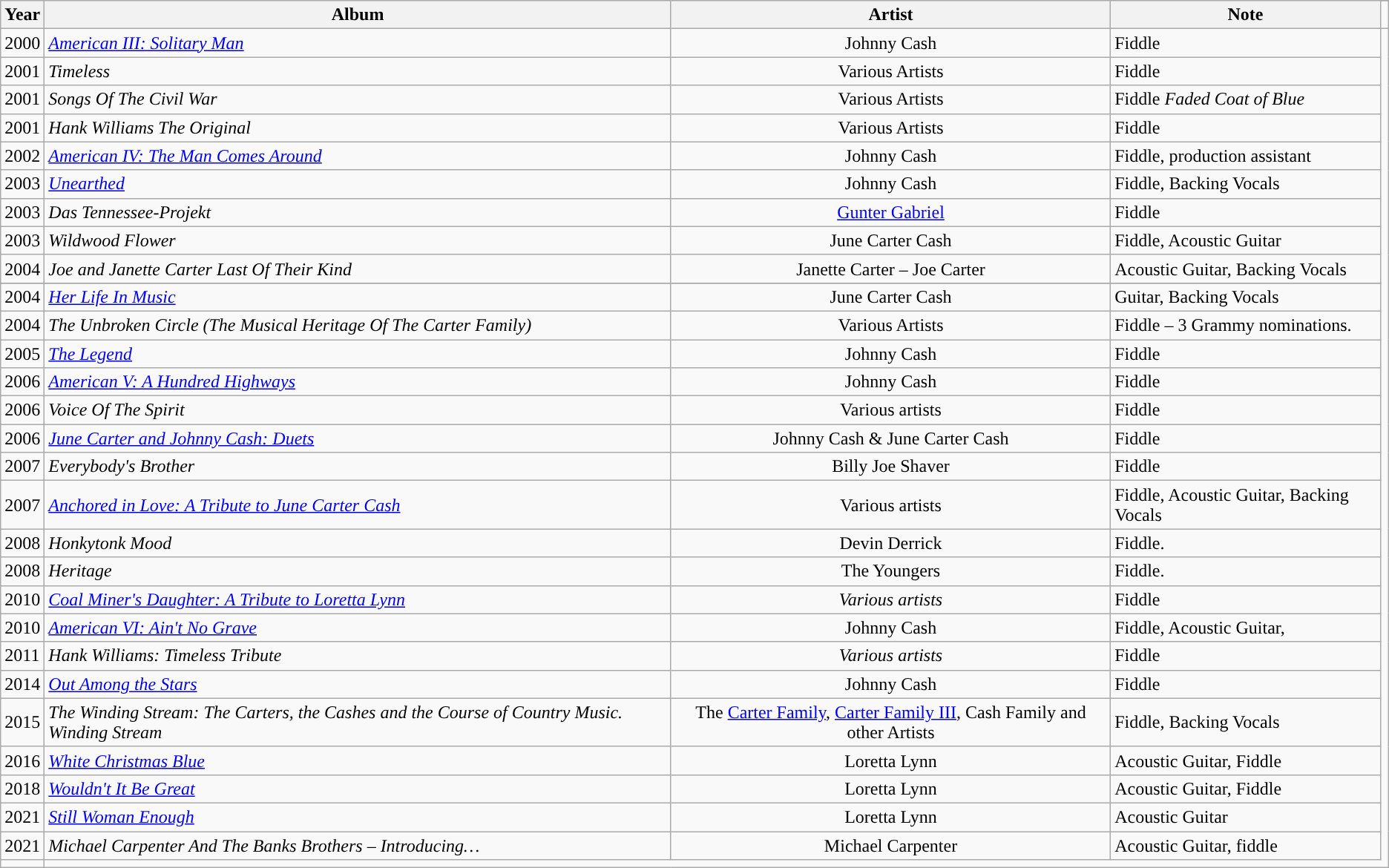<table class="wikitable">
<tr>
<th rowspan="2">Year</th>
<th rowspan="2">Album</th>
<th rowspan="2">Artist</th>
<th rowspan="2">Note</th>
</tr>
<tr>
<td></td>
</tr>
<tr>
<td>2000</td>
<td><em><a href='#'>American III: Solitary Man</a></em></td>
<td style="text-align:center;">Johnny Cash</td>
<td>Fiddle</td>
</tr>
<tr>
<td>2001</td>
<td><em>Timeless</em></td>
<td style="text-align:center;">Various Artists</td>
<td>Fiddle</td>
</tr>
<tr>
<td>2001</td>
<td><em>Songs Of The Civil War</em></td>
<td style="text-align:center;">Various Artists</td>
<td>Fiddle <em>Faded Coat of Blue</em></td>
</tr>
<tr>
<td>2001</td>
<td><em>Hank Williams The Original</em></td>
<td style="text-align:center;">Various Artists</td>
<td>Fiddle</td>
</tr>
<tr>
<td>2002</td>
<td><em><a href='#'>American IV: The Man Comes Around</a></em></td>
<td style="text-align:center;">Johnny Cash</td>
<td>Fiddle, production assistant</td>
</tr>
<tr>
<td>2003</td>
<td><em><a href='#'>Unearthed</a></em></td>
<td style="text-align:center;">Johnny Cash</td>
<td>Fiddle, Backing Vocals</td>
</tr>
<tr>
<td>2003</td>
<td><em>Das Tennessee-Projekt</em></td>
<td style="text-align:center;"><a href='#'>Gunter Gabriel</a></td>
<td>Fiddle</td>
</tr>
<tr>
<td>2003</td>
<td><em>Wildwood Flower</em></td>
<td style="text-align:center;">June Carter Cash</td>
<td>Fiddle, Acoustic Guitar</td>
</tr>
<tr>
<td>2004</td>
<td><em>Joe and Janette Carter Last Of Their Kind</em></td>
<td style="text-align:center;">Janette Carter – Joe Carter</td>
<td>Acoustic Guitar, Backing Vocals</td>
</tr>
<tr>
</tr>
<tr>
<td>2004</td>
<td><em><a href='#'>Her Life In Music</a></em></td>
<td style="text-align:center;">June Carter Cash</td>
<td>Guitar, Backing Vocals</td>
</tr>
<tr>
<td>2004</td>
<td><em>The Unbroken Circle (The Musical Heritage Of The Carter Family)</em></td>
<td style="text-align:center;">Various Artists</td>
<td>Fiddle – 3 Grammy nominations.</td>
</tr>
<tr>
<td>2005</td>
<td><em><a href='#'>The Legend</a></em></td>
<td style="text-align:center;">Johnny Cash</td>
<td>Fiddle</td>
</tr>
<tr>
<td>2006</td>
<td><em><a href='#'>American V: A Hundred Highways</a></em></td>
<td style="text-align:center;">Johnny Cash</td>
<td>Fiddle</td>
</tr>
<tr>
<td>2006</td>
<td><em>Voice Of The Spirit </em></td>
<td style="text-align:center;">Various artists</td>
<td>Fiddle</td>
</tr>
<tr>
<td>2006</td>
<td><em><a href='#'>June Carter and Johnny Cash: Duets</a></em></td>
<td style="text-align:center;">Johnny Cash & June Carter Cash</td>
<td>Fiddle</td>
</tr>
<tr>
<td>2007</td>
<td><em>Everybody's Brother</em></td>
<td style="text-align:center;">Billy Joe Shaver</td>
<td>Fiddle</td>
</tr>
<tr>
<td>2007</td>
<td><em><a href='#'>Anchored in Love: A Tribute to June Carter Cash</a></em></td>
<td style="text-align:center;">Various artists</td>
<td>Fiddle, Acoustic Guitar, Backing Vocals</td>
</tr>
<tr>
<td>2008</td>
<td><em>Honkytonk Mood</em></td>
<td style="text-align:center;">Devin Derrick</td>
<td>Fiddle.</td>
</tr>
<tr>
<td>2008</td>
<td><em>Heritage</em></td>
<td style="text-align:center;">The Youngers</td>
<td>Fiddle.</td>
</tr>
<tr>
<td>2010</td>
<td><em><a href='#'>Coal Miner's Daughter: A Tribute to Loretta Lynn</a></em></td>
<td style="text-align:center;"><em>Various artists</em></td>
<td>Fiddle</td>
</tr>
<tr>
<td>2010</td>
<td><em><a href='#'>American VI: Ain't No Grave</a></em></td>
<td style="text-align:center;">Johnny Cash</td>
<td>Fiddle, Acoustic Guitar,</td>
</tr>
<tr>
<td>2011</td>
<td><em>Hank Williams: Timeless Tribute</em></td>
<td style="text-align:center;"><em>Various artists</em></td>
<td>Fiddle</td>
</tr>
<tr>
<td>2014</td>
<td><em><a href='#'>Out Among the Stars</a></em></td>
<td style="text-align:center;">Johnny Cash</td>
<td>Fiddle</td>
</tr>
<tr>
<td>2015</td>
<td><em>The Winding Stream: The Carters, the Cashes and the Course of Country Music. Winding Stream</em></td>
<td style="text-align:center;">The <a href='#'>Carter Family</a>, <a href='#'>Carter Family III</a>, Cash Family and other Artists</td>
<td>Fiddle, Backing Vocals</td>
</tr>
<tr>
<td>2016</td>
<td><em><a href='#'>White Christmas Blue</a></em></td>
<td style="text-align:center;">Loretta Lynn</td>
<td>Acoustic Guitar, Fiddle</td>
</tr>
<tr>
<td>2018</td>
<td><em><a href='#'>Wouldn't It Be Great</a></em></td>
<td style="text-align:center;">Loretta Lynn</td>
<td>Acoustic Guitar, Fiddle</td>
</tr>
<tr>
<td>2021</td>
<td><em><a href='#'>Still Woman Enough</a></em></td>
<td style="text-align:center;">Loretta Lynn</td>
<td>Acoustic Guitar </td>
</tr>
<tr>
<td>2021</td>
<td><em>Michael Carpenter And The Banks Brothers – Introducing…</em></td>
<td style="text-align:center;">Michael Carpenter</td>
<td>Acoustic Guitar, fiddle </td>
</tr>
<tr>
<td></td>
</tr>
</table>
